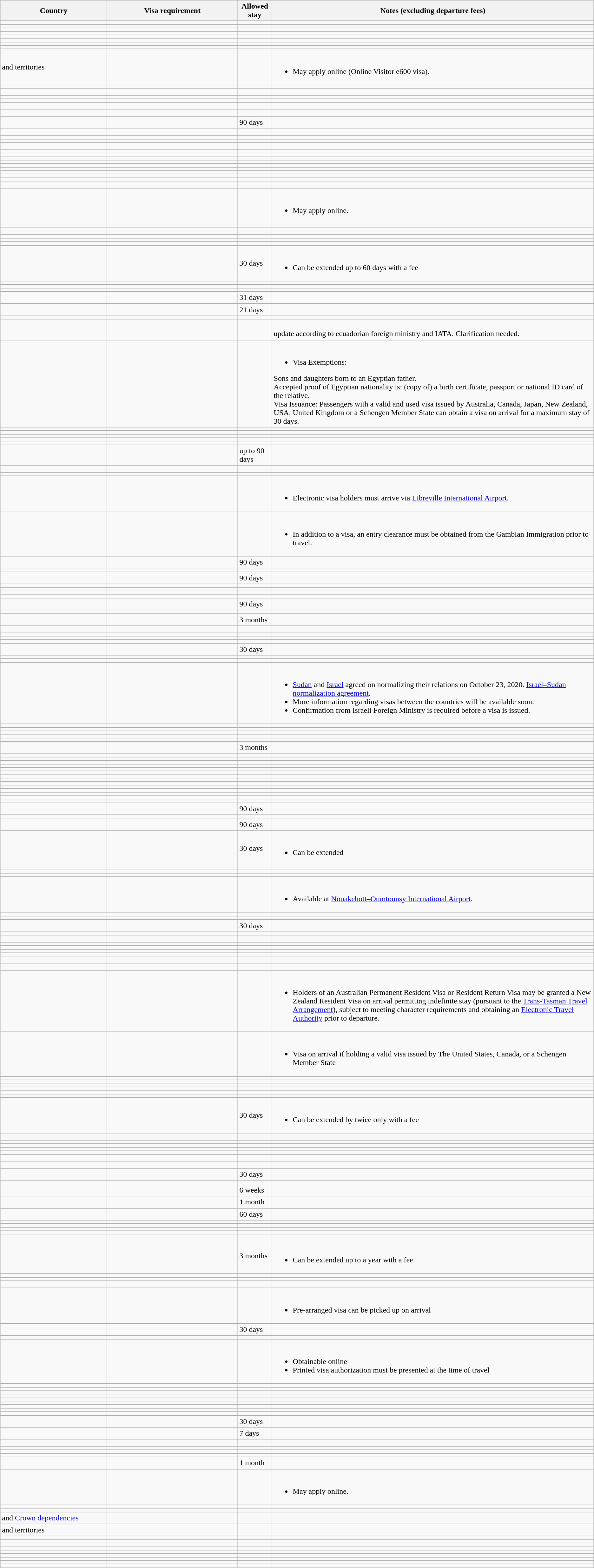<table class="sortable wikitable">
<tr>
<th style="width:18%;">Country</th>
<th style="width:22%;">Visa requirement</th>
<th>Allowed stay</th>
<th>Notes (excluding departure fees)</th>
</tr>
<tr>
<td></td>
<td></td>
<td></td>
<td></td>
</tr>
<tr>
<td></td>
<td></td>
<td></td>
<td></td>
</tr>
<tr>
<td></td>
<td></td>
<td></td>
<td></td>
</tr>
<tr>
<td></td>
<td></td>
<td></td>
<td></td>
</tr>
<tr>
<td></td>
<td></td>
<td></td>
<td></td>
</tr>
<tr>
<td></td>
<td></td>
<td></td>
<td></td>
</tr>
<tr>
<td></td>
<td></td>
<td></td>
<td></td>
</tr>
<tr>
<td></td>
<td></td>
<td></td>
<td></td>
</tr>
<tr>
<td> and territories</td>
<td></td>
<td></td>
<td><br><ul><li>May apply online (Online Visitor e600 visa).</li></ul></td>
</tr>
<tr>
<td></td>
<td></td>
<td></td>
<td></td>
</tr>
<tr>
<td></td>
<td></td>
<td></td>
<td></td>
</tr>
<tr>
<td></td>
<td></td>
<td></td>
<td></td>
</tr>
<tr>
<td></td>
<td></td>
<td></td>
<td></td>
</tr>
<tr>
<td></td>
<td></td>
<td></td>
<td></td>
</tr>
<tr>
<td></td>
<td></td>
<td></td>
<td></td>
</tr>
<tr>
<td></td>
<td></td>
<td></td>
<td></td>
</tr>
<tr>
<td></td>
<td></td>
<td></td>
<td></td>
</tr>
<tr>
<td></td>
<td></td>
<td></td>
<td></td>
</tr>
<tr>
<td></td>
<td></td>
<td>90 days</td>
<td></td>
</tr>
<tr>
<td></td>
<td></td>
<td></td>
<td></td>
</tr>
<tr>
<td></td>
<td></td>
<td></td>
<td></td>
</tr>
<tr>
<td></td>
<td></td>
<td></td>
<td></td>
</tr>
<tr>
<td></td>
<td></td>
<td></td>
<td></td>
</tr>
<tr>
<td></td>
<td></td>
<td></td>
<td></td>
</tr>
<tr>
<td></td>
<td></td>
<td></td>
<td></td>
</tr>
<tr>
<td></td>
<td></td>
<td></td>
<td></td>
</tr>
<tr>
<td></td>
<td></td>
<td></td>
<td></td>
</tr>
<tr>
<td></td>
<td></td>
<td></td>
<td></td>
</tr>
<tr>
<td></td>
<td></td>
<td></td>
<td></td>
</tr>
<tr>
<td></td>
<td></td>
<td></td>
<td></td>
</tr>
<tr>
<td></td>
<td></td>
<td></td>
<td></td>
</tr>
<tr>
<td></td>
<td></td>
<td></td>
<td></td>
</tr>
<tr>
<td></td>
<td></td>
<td></td>
<td></td>
</tr>
<tr>
<td></td>
<td></td>
<td></td>
<td></td>
</tr>
<tr>
<td></td>
<td></td>
<td></td>
<td></td>
</tr>
<tr>
<td></td>
<td></td>
<td></td>
<td></td>
</tr>
<tr>
<td></td>
<td></td>
<td></td>
<td><br><ul><li>May apply online.</li></ul></td>
</tr>
<tr>
<td></td>
<td></td>
<td></td>
<td></td>
</tr>
<tr>
<td></td>
<td></td>
<td></td>
<td></td>
</tr>
<tr>
<td></td>
<td></td>
<td></td>
<td></td>
</tr>
<tr>
<td></td>
<td></td>
<td></td>
<td></td>
</tr>
<tr>
<td></td>
<td></td>
<td></td>
<td></td>
</tr>
<tr>
<td></td>
<td></td>
<td></td>
<td></td>
</tr>
<tr>
<td></td>
<td></td>
<td>30 days</td>
<td><br><ul><li>Can be extended up to 60 days with a fee</li></ul></td>
</tr>
<tr>
<td></td>
<td></td>
<td></td>
<td></td>
</tr>
<tr>
<td></td>
<td></td>
<td></td>
<td></td>
</tr>
<tr>
<td></td>
<td></td>
<td></td>
<td></td>
</tr>
<tr>
<td></td>
<td></td>
<td>31 days</td>
<td></td>
</tr>
<tr>
<td></td>
<td></td>
<td>21 days</td>
<td></td>
</tr>
<tr>
<td></td>
<td></td>
<td></td>
<td></td>
</tr>
<tr>
<td></td>
<td></td>
<td></td>
<td><br>update according to ecuadorian foreign ministry and IATA. Clarification needed.</td>
</tr>
<tr>
<td></td>
<td></td>
<td></td>
<td><br><ul><li>Visa Exemptions:</li></ul>Sons and daughters born to an Egyptian father.<br>Accepted proof of Egyptian nationality is: (copy of) a birth certificate, passport or national ID card of the relative.<br>Visa Issuance:
Passengers with a valid and used visa issued by Australia, Canada, Japan, New Zealand, USA, United Kingdom or a Schengen Member State can obtain a visa on arrival for a maximum stay of 30 days.</td>
</tr>
<tr>
<td></td>
<td></td>
<td></td>
<td></td>
</tr>
<tr>
<td></td>
<td></td>
<td></td>
<td></td>
</tr>
<tr>
<td></td>
<td></td>
<td></td>
<td></td>
</tr>
<tr>
<td></td>
<td></td>
<td></td>
<td></td>
</tr>
<tr>
<td></td>
<td></td>
<td></td>
<td></td>
</tr>
<tr>
<td></td>
<td></td>
<td>up to 90 days</td>
<td><br></td>
</tr>
<tr>
<td></td>
<td></td>
<td></td>
<td></td>
</tr>
<tr>
<td></td>
<td></td>
<td></td>
<td></td>
</tr>
<tr>
<td></td>
<td></td>
<td></td>
<td></td>
</tr>
<tr>
<td></td>
<td></td>
<td></td>
<td><br><ul><li>Electronic visa holders must arrive via <a href='#'>Libreville International Airport</a>.</li></ul></td>
</tr>
<tr>
<td></td>
<td></td>
<td></td>
<td><br><ul><li>In addition to a visa, an entry clearance must be obtained from the Gambian Immigration prior to travel.</li></ul></td>
</tr>
<tr>
<td></td>
<td></td>
<td>90 days</td>
<td></td>
</tr>
<tr>
<td></td>
<td></td>
<td></td>
<td></td>
</tr>
<tr>
<td></td>
<td></td>
<td>90 days</td>
<td></td>
</tr>
<tr>
<td></td>
<td></td>
<td></td>
<td></td>
</tr>
<tr>
<td></td>
<td></td>
<td></td>
<td></td>
</tr>
<tr>
<td></td>
<td></td>
<td></td>
<td></td>
</tr>
<tr>
<td></td>
<td></td>
<td></td>
<td></td>
</tr>
<tr>
<td></td>
<td></td>
<td>90 days</td>
<td></td>
</tr>
<tr>
<td></td>
<td></td>
<td></td>
<td></td>
</tr>
<tr>
<td></td>
<td></td>
<td>3 months</td>
<td></td>
</tr>
<tr>
<td></td>
<td></td>
<td></td>
<td></td>
</tr>
<tr>
<td></td>
<td></td>
<td></td>
<td></td>
</tr>
<tr>
<td></td>
<td></td>
<td></td>
<td></td>
</tr>
<tr>
<td></td>
<td></td>
<td></td>
<td></td>
</tr>
<tr>
<td></td>
<td></td>
<td></td>
<td></td>
</tr>
<tr>
<td></td>
<td></td>
<td>30 days</td>
<td></td>
</tr>
<tr>
<td></td>
<td></td>
<td></td>
<td></td>
</tr>
<tr>
<td></td>
<td></td>
<td></td>
<td></td>
</tr>
<tr>
<td></td>
<td></td>
<td></td>
<td><br><ul><li><a href='#'>Sudan</a> and <a href='#'>Israel</a> agreed on normalizing their relations on October 23, 2020. <a href='#'>Israel–Sudan normalization agreement</a>.</li><li>More information regarding visas between the countries will be available soon.</li><li>Confirmation from Israeli Foreign Ministry is required before a visa is issued.</li></ul></td>
</tr>
<tr>
<td></td>
<td></td>
<td></td>
<td></td>
</tr>
<tr>
<td></td>
<td></td>
<td></td>
<td></td>
</tr>
<tr>
<td></td>
<td></td>
<td></td>
<td></td>
</tr>
<tr>
<td></td>
<td></td>
<td></td>
<td></td>
</tr>
<tr>
<td></td>
<td></td>
<td></td>
<td></td>
</tr>
<tr>
<td></td>
<td></td>
<td>3 months</td>
<td></td>
</tr>
<tr>
<td></td>
<td></td>
<td></td>
<td></td>
</tr>
<tr>
<td></td>
<td></td>
<td></td>
<td></td>
</tr>
<tr>
<td></td>
<td></td>
<td></td>
<td></td>
</tr>
<tr>
<td></td>
<td></td>
<td></td>
<td></td>
</tr>
<tr>
<td></td>
<td></td>
<td></td>
<td></td>
</tr>
<tr>
<td></td>
<td></td>
<td></td>
<td></td>
</tr>
<tr>
<td></td>
<td></td>
<td></td>
<td></td>
</tr>
<tr>
<td></td>
<td></td>
<td></td>
<td></td>
</tr>
<tr>
<td></td>
<td></td>
<td></td>
<td></td>
</tr>
<tr>
<td></td>
<td></td>
<td></td>
<td></td>
</tr>
<tr>
<td></td>
<td></td>
<td></td>
<td></td>
</tr>
<tr>
<td></td>
<td></td>
<td></td>
<td></td>
</tr>
<tr>
<td></td>
<td></td>
<td></td>
<td></td>
</tr>
<tr>
<td></td>
<td></td>
<td></td>
<td></td>
</tr>
<tr>
<td></td>
<td></td>
<td>90 days</td>
<td></td>
</tr>
<tr>
<td></td>
<td></td>
<td></td>
<td></td>
</tr>
<tr>
<td></td>
<td></td>
<td>90 days</td>
<td></td>
</tr>
<tr>
<td></td>
<td></td>
<td>30 days</td>
<td><br><ul><li>Can be extended</li></ul></td>
</tr>
<tr>
<td></td>
<td></td>
<td></td>
<td></td>
</tr>
<tr>
<td></td>
<td></td>
<td></td>
<td></td>
</tr>
<tr>
<td></td>
<td></td>
<td></td>
<td></td>
</tr>
<tr>
<td></td>
<td></td>
<td></td>
<td><br><ul><li>Available at <a href='#'>Nouakchott–Oumtounsy International Airport</a>.</li></ul></td>
</tr>
<tr>
<td></td>
<td></td>
<td></td>
<td></td>
</tr>
<tr>
<td></td>
<td></td>
<td></td>
<td></td>
</tr>
<tr>
<td></td>
<td></td>
<td>30 days</td>
<td></td>
</tr>
<tr>
<td></td>
<td></td>
<td></td>
<td></td>
</tr>
<tr>
<td></td>
<td></td>
<td></td>
<td></td>
</tr>
<tr>
<td></td>
<td></td>
<td></td>
<td></td>
</tr>
<tr>
<td></td>
<td></td>
<td></td>
<td></td>
</tr>
<tr>
<td></td>
<td></td>
<td></td>
<td></td>
</tr>
<tr>
<td></td>
<td></td>
<td></td>
<td></td>
</tr>
<tr>
<td></td>
<td></td>
<td></td>
<td></td>
</tr>
<tr>
<td></td>
<td></td>
<td></td>
<td></td>
</tr>
<tr>
<td></td>
<td></td>
<td></td>
<td></td>
</tr>
<tr>
<td></td>
<td></td>
<td></td>
<td></td>
</tr>
<tr>
<td></td>
<td></td>
<td></td>
<td></td>
</tr>
<tr>
<td></td>
<td></td>
<td></td>
<td><br><ul><li>Holders of an Australian Permanent Resident Visa or Resident Return Visa may be granted a New Zealand Resident Visa on arrival permitting indefinite stay (pursuant to the <a href='#'>Trans-Tasman Travel Arrangement</a>), subject to meeting character requirements and obtaining an <a href='#'>Electronic Travel Authority</a> prior to departure.</li></ul></td>
</tr>
<tr>
<td></td>
<td></td>
<td></td>
<td><br><ul><li>Visa on arrival if holding a valid visa issued by The United States, Canada, or a Schengen Member State</li></ul></td>
</tr>
<tr>
<td></td>
<td></td>
<td></td>
<td></td>
</tr>
<tr>
<td></td>
<td></td>
<td></td>
<td></td>
</tr>
<tr>
<td></td>
<td></td>
<td></td>
<td></td>
</tr>
<tr>
<td></td>
<td></td>
<td></td>
<td></td>
</tr>
<tr>
<td></td>
<td></td>
<td></td>
<td></td>
</tr>
<tr>
<td></td>
<td></td>
<td></td>
<td></td>
</tr>
<tr>
<td></td>
<td></td>
<td>30 days</td>
<td><br><ul><li>Can be extended by twice only with a fee</li></ul></td>
</tr>
<tr>
<td></td>
<td></td>
<td></td>
<td></td>
</tr>
<tr>
<td></td>
<td></td>
<td></td>
<td></td>
</tr>
<tr>
<td></td>
<td></td>
<td></td>
<td></td>
</tr>
<tr>
<td></td>
<td></td>
<td></td>
<td></td>
</tr>
<tr>
<td></td>
<td></td>
<td></td>
<td></td>
</tr>
<tr>
<td></td>
<td></td>
<td></td>
<td></td>
</tr>
<tr>
<td></td>
<td></td>
<td></td>
<td></td>
</tr>
<tr>
<td></td>
<td></td>
<td></td>
<td></td>
</tr>
<tr>
<td></td>
<td></td>
<td></td>
<td></td>
</tr>
<tr>
<td></td>
<td></td>
<td></td>
<td></td>
</tr>
<tr>
<td></td>
<td></td>
<td>30 days</td>
<td></td>
</tr>
<tr>
<td></td>
<td></td>
<td></td>
<td></td>
</tr>
<tr>
<td></td>
<td></td>
<td>6 weeks</td>
<td></td>
</tr>
<tr>
<td></td>
<td></td>
<td>1 month</td>
<td></td>
</tr>
<tr>
<td></td>
<td></td>
<td>60 days</td>
<td></td>
</tr>
<tr>
<td></td>
<td></td>
<td></td>
<td></td>
</tr>
<tr>
<td></td>
<td></td>
<td></td>
<td></td>
</tr>
<tr>
<td></td>
<td></td>
<td></td>
<td></td>
</tr>
<tr>
<td></td>
<td></td>
<td></td>
<td></td>
</tr>
<tr>
<td></td>
<td></td>
<td></td>
<td></td>
</tr>
<tr>
<td></td>
<td></td>
<td>3 months</td>
<td><br><ul><li>Can be extended up to a year with a fee</li></ul></td>
</tr>
<tr>
<td></td>
<td></td>
<td></td>
<td></td>
</tr>
<tr>
<td></td>
<td></td>
<td></td>
<td></td>
</tr>
<tr>
<td></td>
<td></td>
<td></td>
<td></td>
</tr>
<tr>
<td></td>
<td></td>
<td></td>
<td></td>
</tr>
<tr>
<td></td>
<td></td>
<td></td>
<td><br><ul><li>Pre-arranged visa can be picked up on arrival</li></ul></td>
</tr>
<tr>
<td></td>
<td></td>
<td>30 days</td>
<td><br></td>
</tr>
<tr>
<td></td>
<td></td>
<td></td>
<td></td>
</tr>
<tr>
<td></td>
<td></td>
<td></td>
<td><br><ul><li>Obtainable online</li><li>Printed visa authorization must be presented at the time of travel</li></ul></td>
</tr>
<tr>
<td></td>
<td></td>
<td></td>
<td></td>
</tr>
<tr>
<td></td>
<td></td>
<td></td>
<td></td>
</tr>
<tr>
<td></td>
<td></td>
<td></td>
<td></td>
</tr>
<tr>
<td></td>
<td></td>
<td></td>
<td></td>
</tr>
<tr>
<td></td>
<td></td>
<td></td>
<td></td>
</tr>
<tr>
<td></td>
<td></td>
<td></td>
<td></td>
</tr>
<tr>
<td></td>
<td></td>
<td></td>
<td></td>
</tr>
<tr>
<td></td>
<td></td>
<td></td>
<td></td>
</tr>
<tr>
<td></td>
<td></td>
<td></td>
<td></td>
</tr>
<tr>
<td></td>
<td></td>
<td>30 days</td>
<td></td>
</tr>
<tr>
<td></td>
<td></td>
<td>7 days</td>
<td></td>
</tr>
<tr>
<td></td>
<td></td>
<td></td>
<td></td>
</tr>
<tr>
<td></td>
<td></td>
<td></td>
<td></td>
</tr>
<tr>
<td></td>
<td></td>
<td></td>
<td></td>
</tr>
<tr>
<td></td>
<td></td>
<td></td>
<td></td>
</tr>
<tr>
<td></td>
<td></td>
<td></td>
<td></td>
</tr>
<tr>
<td></td>
<td></td>
<td>1 month</td>
<td></td>
</tr>
<tr>
<td></td>
<td></td>
<td></td>
<td><br><ul><li>May apply online.</li></ul></td>
</tr>
<tr>
<td></td>
<td></td>
<td></td>
<td></td>
</tr>
<tr>
<td></td>
<td></td>
<td></td>
<td></td>
</tr>
<tr>
<td> and <a href='#'>Crown dependencies</a></td>
<td></td>
<td></td>
<td></td>
</tr>
<tr>
<td> and territories</td>
<td></td>
<td></td>
<td></td>
</tr>
<tr>
<td></td>
<td></td>
<td></td>
<td></td>
</tr>
<tr>
<td></td>
<td></td>
<td></td>
<td></td>
</tr>
<tr>
<td></td>
<td></td>
<td></td>
<td></td>
</tr>
<tr>
<td></td>
<td></td>
<td></td>
<td></td>
</tr>
<tr>
<td></td>
<td></td>
<td></td>
<td></td>
</tr>
<tr>
<td></td>
<td></td>
<td></td>
<td></td>
</tr>
<tr>
<td></td>
<td></td>
<td></td>
<td></td>
</tr>
<tr>
<td></td>
<td></td>
<td></td>
<td></td>
</tr>
<tr>
<td></td>
<td></td>
<td></td>
<td></td>
</tr>
</table>
